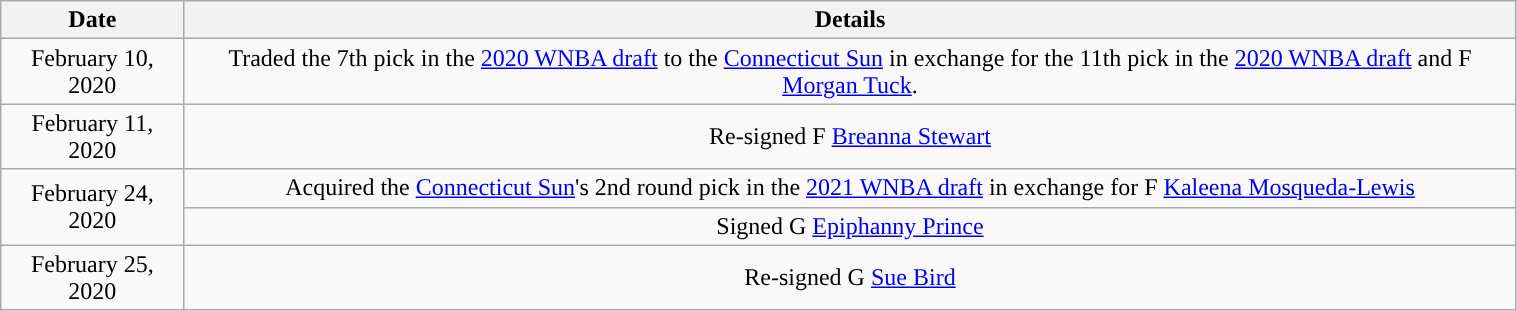<table class="wikitable" style="width:80%; text-align: center;">
<tr>
<th>Date</th>
<th>Details</th>
</tr>
<tr>
<td>February 10, 2020</td>
<td>Traded the 7th pick in the <a href='#'>2020 WNBA draft</a> to the <a href='#'>Connecticut Sun</a> in exchange for the 11th pick in the <a href='#'>2020 WNBA draft</a> and F <a href='#'>Morgan Tuck</a>.</td>
</tr>
<tr>
<td>February 11, 2020</td>
<td>Re-signed F <a href='#'>Breanna Stewart</a></td>
</tr>
<tr>
<td rowspan=2>February 24, 2020</td>
<td>Acquired the <a href='#'>Connecticut Sun</a>'s 2nd round pick in the <a href='#'>2021 WNBA draft</a> in exchange for F <a href='#'>Kaleena Mosqueda-Lewis</a></td>
</tr>
<tr>
<td>Signed G <a href='#'>Epiphanny Prince</a></td>
</tr>
<tr>
<td>February 25, 2020</td>
<td>Re-signed G <a href='#'>Sue Bird</a></td>
</tr>
</table>
